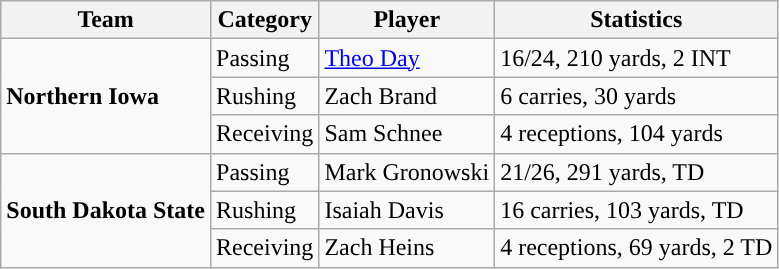<table class="wikitable" style="float: left;">
<tr>
<th>Team</th>
<th>Category</th>
<th>Player</th>
<th>Statistics</th>
</tr>
<tr>
<td rowspan=3><strong>Northern Iowa</strong></td>
<td>Passing</td>
<td><a href='#'>Theo Day</a></td>
<td>16/24, 210 yards, 2 INT</td>
</tr>
<tr>
<td>Rushing</td>
<td>Zach Brand</td>
<td>6 carries, 30 yards</td>
</tr>
<tr>
<td>Receiving</td>
<td>Sam Schnee</td>
<td>4 receptions, 104 yards</td>
</tr>
<tr>
<td rowspan=3><strong>South Dakota State</strong></td>
<td>Passing</td>
<td>Mark Gronowski</td>
<td>21/26, 291 yards, TD</td>
</tr>
<tr>
<td>Rushing</td>
<td>Isaiah Davis</td>
<td>16 carries, 103 yards, TD</td>
</tr>
<tr>
<td>Receiving</td>
<td>Zach Heins</td>
<td>4 receptions, 69 yards, 2 TD</td>
</tr>
</table>
